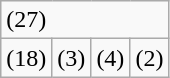<table class="wikitable">
<tr>
<td colspan="4"> (27)</td>
</tr>
<tr>
<td> (18)</td>
<td> (3)</td>
<td> (4)</td>
<td> (2)</td>
</tr>
</table>
